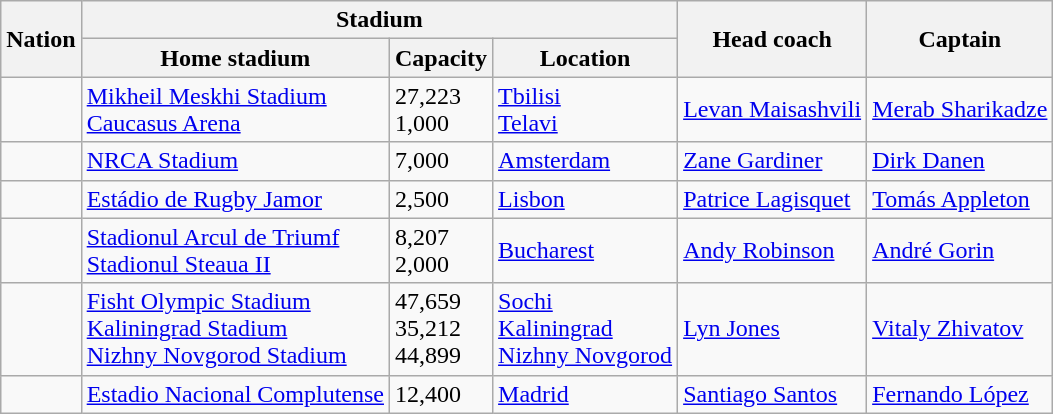<table class="wikitable">
<tr>
<th rowspan="2">Nation</th>
<th colspan="3">Stadium</th>
<th rowspan="2">Head coach</th>
<th rowspan="2">Captain</th>
</tr>
<tr>
<th>Home stadium</th>
<th>Capacity</th>
<th>Location</th>
</tr>
<tr>
<td></td>
<td><a href='#'>Mikheil Meskhi Stadium</a><br><a href='#'>Caucasus Arena</a></td>
<td>27,223<br>1,000</td>
<td><a href='#'>Tbilisi</a><br><a href='#'>Telavi</a></td>
<td> <a href='#'>Levan Maisashvili</a></td>
<td><a href='#'>Merab Sharikadze</a></td>
</tr>
<tr>
<td></td>
<td><a href='#'>NRCA Stadium</a></td>
<td>7,000</td>
<td><a href='#'>Amsterdam</a></td>
<td> <a href='#'>Zane Gardiner</a></td>
<td><a href='#'>Dirk Danen</a></td>
</tr>
<tr>
<td></td>
<td><a href='#'>Estádio de Rugby Jamor</a></td>
<td>2,500</td>
<td><a href='#'>Lisbon</a></td>
<td> <a href='#'>Patrice Lagisquet</a></td>
<td><a href='#'>Tomás Appleton</a></td>
</tr>
<tr>
<td></td>
<td><a href='#'>Stadionul Arcul de Triumf</a><br><a href='#'>Stadionul Steaua II</a></td>
<td>8,207<br>2,000</td>
<td><a href='#'>Bucharest</a></td>
<td> <a href='#'>Andy Robinson</a></td>
<td><a href='#'>André Gorin</a></td>
</tr>
<tr>
<td></td>
<td><a href='#'>Fisht Olympic Stadium</a><br><a href='#'>Kaliningrad Stadium</a><br><a href='#'>Nizhny Novgorod Stadium</a></td>
<td>47,659<br>35,212<br>44,899</td>
<td><a href='#'>Sochi</a><br><a href='#'>Kaliningrad</a><br><a href='#'>Nizhny Novgorod</a></td>
<td> <a href='#'>Lyn Jones</a></td>
<td><a href='#'>Vitaly Zhivatov</a></td>
</tr>
<tr>
<td></td>
<td><a href='#'>Estadio Nacional Complutense</a></td>
<td>12,400</td>
<td><a href='#'>Madrid</a></td>
<td> <a href='#'>Santiago Santos</a></td>
<td><a href='#'>Fernando López</a></td>
</tr>
</table>
